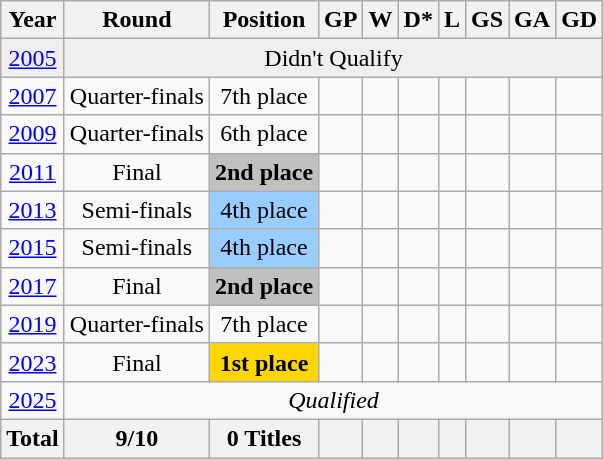<table class="wikitable" style="text-align: center;">
<tr>
<th>Year</th>
<th>Round</th>
<th>Position</th>
<th>GP</th>
<th>W</th>
<th>D*</th>
<th>L</th>
<th>GS</th>
<th>GA</th>
<th>GD</th>
</tr>
<tr bgcolor=efefef>
<td> <a href='#'>2005</a></td>
<td colspan=9 rowspan=1>Didn't Qualify</td>
</tr>
<tr bgcolor=>
<td> <a href='#'>2007</a></td>
<td>Quarter-finals</td>
<td>7th place</td>
<td></td>
<td></td>
<td></td>
<td></td>
<td></td>
<td></td>
<td></td>
</tr>
<tr bgcolor=>
<td> <a href='#'>2009</a></td>
<td>Quarter-finals</td>
<td>6th place</td>
<td></td>
<td></td>
<td></td>
<td></td>
<td></td>
<td></td>
<td></td>
</tr>
<tr bgcolor=>
<td> <a href='#'>2011</a></td>
<td>Final</td>
<td bgcolor=silver><strong>2nd place</strong></td>
<td></td>
<td></td>
<td></td>
<td></td>
<td></td>
<td></td>
<td></td>
</tr>
<tr bgcolor=>
<td> <a href='#'>2013</a></td>
<td>Semi-finals</td>
<td bgcolor=9acdff>4th place</td>
<td></td>
<td></td>
<td></td>
<td></td>
<td></td>
<td></td>
<td></td>
</tr>
<tr bgcolor=>
<td> <a href='#'>2015</a></td>
<td>Semi-finals</td>
<td bgcolor=9acdff>4th place</td>
<td></td>
<td></td>
<td></td>
<td></td>
<td></td>
<td></td>
<td></td>
</tr>
<tr bgcolor=>
<td> <a href='#'>2017</a></td>
<td>Final</td>
<td bgcolor=silver><strong>2nd place</strong></td>
<td></td>
<td></td>
<td></td>
<td></td>
<td></td>
<td></td>
<td></td>
</tr>
<tr bgcolor=>
<td> <a href='#'>2019</a></td>
<td>Quarter-finals</td>
<td>7th place</td>
<td></td>
<td></td>
<td></td>
<td></td>
<td></td>
<td></td>
<td></td>
</tr>
<tr>
<td> <a href='#'>2023</a></td>
<td>Final</td>
<td bgcolor=gold><strong>1st place</strong></td>
<td></td>
<td></td>
<td></td>
<td></td>
<td></td>
<td></td>
<td></td>
</tr>
<tr bgcolor=>
<td> <a href='#'>2025</a></td>
<td colspan=9><em>Qualified</em></td>
</tr>
<tr>
<th>Total</th>
<th>9/10</th>
<th>0 Titles</th>
<th></th>
<th></th>
<th></th>
<th></th>
<th></th>
<th></th>
<th></th>
</tr>
</table>
